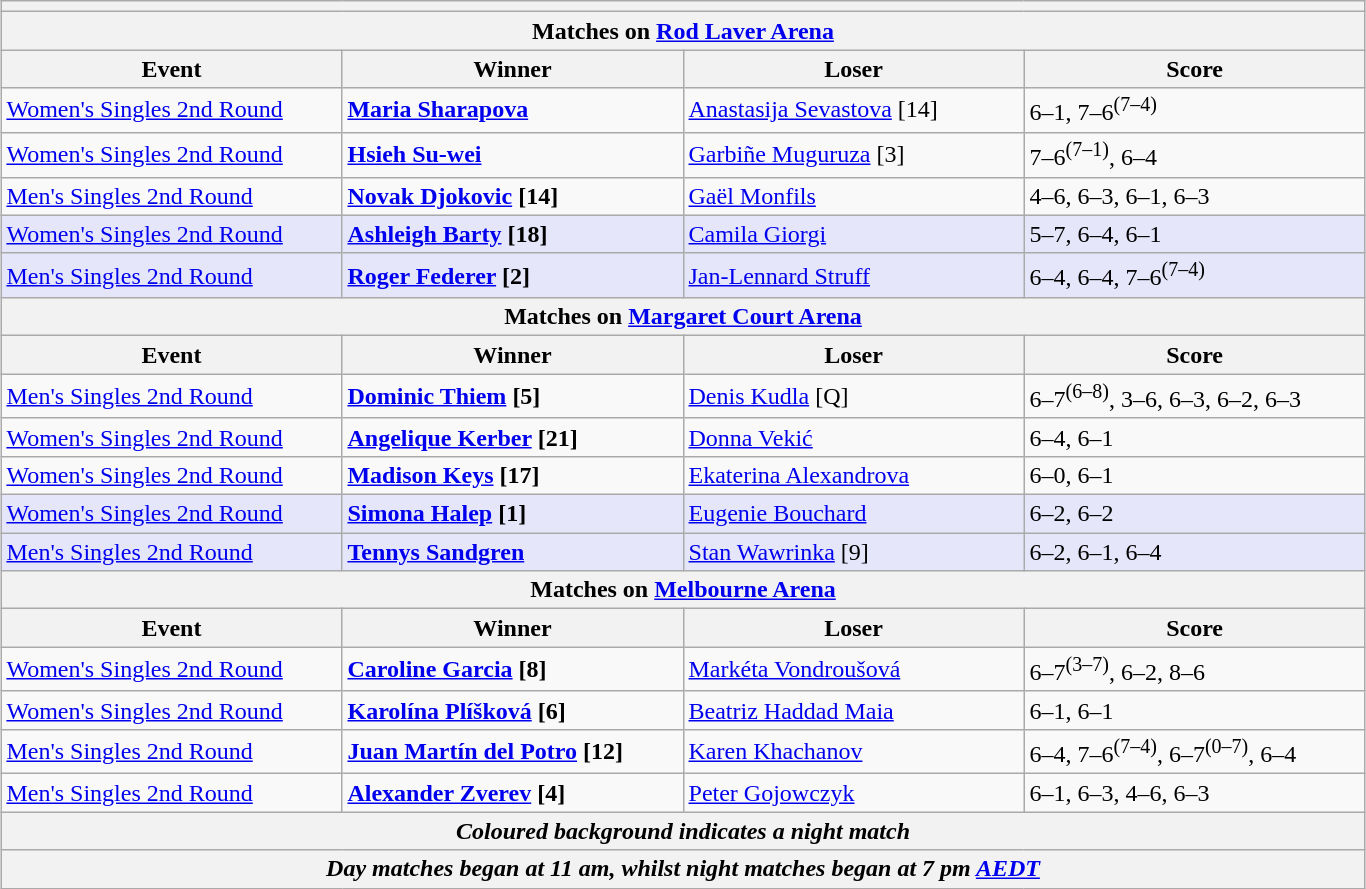<table class="wikitable collapsible uncollapsed" style="margin:1em auto;">
<tr>
<th colspan=4></th>
</tr>
<tr>
<th colspan=4><strong>Matches on <a href='#'>Rod Laver Arena</a></strong></th>
</tr>
<tr>
<th style="width:220px;">Event</th>
<th style="width:220px;">Winner</th>
<th style="width:220px;">Loser</th>
<th style="width:220px;">Score</th>
</tr>
<tr>
<td><a href='#'>Women's Singles 2nd Round</a></td>
<td> <strong><a href='#'>Maria Sharapova</a></strong></td>
<td> <a href='#'>Anastasija Sevastova</a> [14]</td>
<td>6–1, 7–6<sup>(7–4)</sup></td>
</tr>
<tr>
<td><a href='#'>Women's Singles 2nd Round</a></td>
<td> <strong><a href='#'>Hsieh Su-wei</a></strong></td>
<td> <a href='#'>Garbiñe Muguruza</a> [3]</td>
<td>7–6<sup>(7–1)</sup>, 6–4</td>
</tr>
<tr>
<td><a href='#'>Men's Singles 2nd Round</a></td>
<td> <strong><a href='#'>Novak Djokovic</a> [14]</strong></td>
<td> <a href='#'>Gaël Monfils</a></td>
<td>4–6, 6–3, 6–1, 6–3</td>
</tr>
<tr bgcolor=lavender>
<td><a href='#'>Women's Singles 2nd Round</a></td>
<td> <strong><a href='#'>Ashleigh Barty</a> [18]</strong></td>
<td> <a href='#'>Camila Giorgi</a></td>
<td>5–7, 6–4, 6–1</td>
</tr>
<tr bgcolor=lavender>
<td><a href='#'>Men's Singles 2nd Round</a></td>
<td> <strong><a href='#'>Roger Federer</a> [2]</strong></td>
<td> <a href='#'>Jan-Lennard Struff</a></td>
<td>6–4, 6–4, 7–6<sup>(7–4)</sup></td>
</tr>
<tr>
<th colspan=4><strong>Matches on <a href='#'>Margaret Court Arena</a></strong></th>
</tr>
<tr>
<th style="width:220px;">Event</th>
<th style="width:220px;">Winner</th>
<th style="width:220px;">Loser</th>
<th style="width:220px;">Score</th>
</tr>
<tr>
<td><a href='#'>Men's Singles 2nd Round</a></td>
<td> <strong><a href='#'>Dominic Thiem</a> [5]</strong></td>
<td> <a href='#'>Denis Kudla</a> [Q]</td>
<td>6–7<sup>(6–8)</sup>, 3–6, 6–3, 6–2, 6–3</td>
</tr>
<tr>
<td><a href='#'>Women's Singles 2nd Round</a></td>
<td> <strong><a href='#'>Angelique Kerber</a> [21]</strong></td>
<td> <a href='#'>Donna Vekić</a></td>
<td>6–4, 6–1</td>
</tr>
<tr>
<td><a href='#'>Women's Singles 2nd Round</a></td>
<td> <strong><a href='#'>Madison Keys</a> [17]</strong></td>
<td> <a href='#'>Ekaterina Alexandrova</a></td>
<td>6–0, 6–1</td>
</tr>
<tr bgcolor=lavender>
<td><a href='#'>Women's Singles 2nd Round</a></td>
<td> <strong><a href='#'>Simona Halep</a> [1]</strong></td>
<td> <a href='#'>Eugenie Bouchard</a></td>
<td>6–2, 6–2</td>
</tr>
<tr bgcolor=lavender>
<td><a href='#'>Men's Singles 2nd Round</a></td>
<td> <strong><a href='#'>Tennys Sandgren</a></strong></td>
<td> <a href='#'>Stan Wawrinka</a> [9]</td>
<td>6–2, 6–1, 6–4</td>
</tr>
<tr>
<th colspan=4><strong>Matches on <a href='#'>Melbourne Arena</a></strong></th>
</tr>
<tr>
<th style="width:220px;">Event</th>
<th style="width:220px;">Winner</th>
<th style="width:220px;">Loser</th>
<th style="width:220px;">Score</th>
</tr>
<tr>
<td><a href='#'>Women's Singles 2nd Round</a></td>
<td> <strong><a href='#'>Caroline Garcia</a> [8]</strong></td>
<td> <a href='#'>Markéta Vondroušová</a></td>
<td>6–7<sup>(3–7)</sup>, 6–2, 8–6</td>
</tr>
<tr>
<td><a href='#'>Women's Singles 2nd Round</a></td>
<td> <strong><a href='#'>Karolína Plíšková</a> [6]</strong></td>
<td> <a href='#'>Beatriz Haddad Maia</a></td>
<td>6–1, 6–1</td>
</tr>
<tr>
<td><a href='#'>Men's Singles 2nd Round</a></td>
<td> <strong><a href='#'>Juan Martín del Potro</a> [12]</strong></td>
<td> <a href='#'>Karen Khachanov</a></td>
<td>6–4, 7–6<sup>(7–4)</sup>, 6–7<sup>(0–7)</sup>, 6–4</td>
</tr>
<tr>
<td><a href='#'>Men's Singles 2nd Round</a></td>
<td> <strong><a href='#'>Alexander Zverev</a> [4]</strong></td>
<td> <a href='#'>Peter Gojowczyk</a></td>
<td>6–1, 6–3, 4–6, 6–3</td>
</tr>
<tr>
<th colspan=4><em>Coloured background indicates a night match</em></th>
</tr>
<tr>
<th colspan=4><em>Day matches began at 11 am, whilst night matches began at 7 pm <a href='#'>AEDT</a></em></th>
</tr>
</table>
